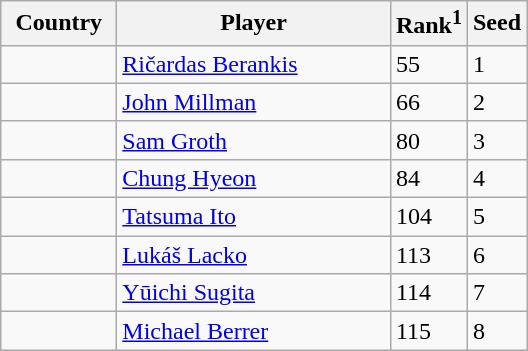<table class="sortable wikitable">
<tr>
<th width="70">Country</th>
<th width="175">Player</th>
<th>Rank<sup>1</sup></th>
<th>Seed</th>
</tr>
<tr>
<td></td>
<td><a href='#'>Ričardas Berankis</a></td>
<td>55</td>
<td>1</td>
</tr>
<tr>
<td></td>
<td><a href='#'>John Millman</a></td>
<td>66</td>
<td>2</td>
</tr>
<tr>
<td></td>
<td><a href='#'>Sam Groth</a></td>
<td>80</td>
<td>3</td>
</tr>
<tr>
<td></td>
<td><a href='#'>Chung Hyeon</a></td>
<td>84</td>
<td>4</td>
</tr>
<tr>
<td></td>
<td><a href='#'>Tatsuma Ito</a></td>
<td>104</td>
<td>5</td>
</tr>
<tr>
<td></td>
<td><a href='#'>Lukáš Lacko</a></td>
<td>113</td>
<td>6</td>
</tr>
<tr>
<td></td>
<td><a href='#'>Yūichi Sugita</a></td>
<td>114</td>
<td>7</td>
</tr>
<tr>
<td></td>
<td><a href='#'>Michael Berrer</a></td>
<td>115</td>
<td>8</td>
</tr>
</table>
